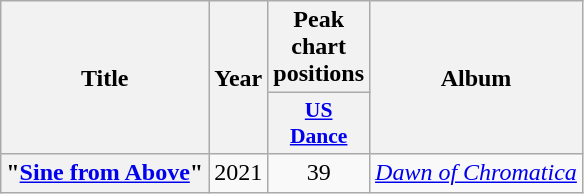<table class="wikitable plainrowheaders" style="text-align:center">
<tr>
<th rowspan="2" scope="col">Title</th>
<th rowspan="2" scope="col">Year</th>
<th colspan="1">Peak<br>chart<br>positions</th>
<th rowspan="2" scope="col">Album</th>
</tr>
<tr>
<th scope="col" style="width:3em;font-size:90%;"><a href='#'>US<br>Dance</a><br></th>
</tr>
<tr>
<th scope="row">"<a href='#'>Sine from Above</a>"<br></th>
<td>2021</td>
<td>39</td>
<td><em><a href='#'>Dawn of Chromatica</a></em></td>
</tr>
</table>
